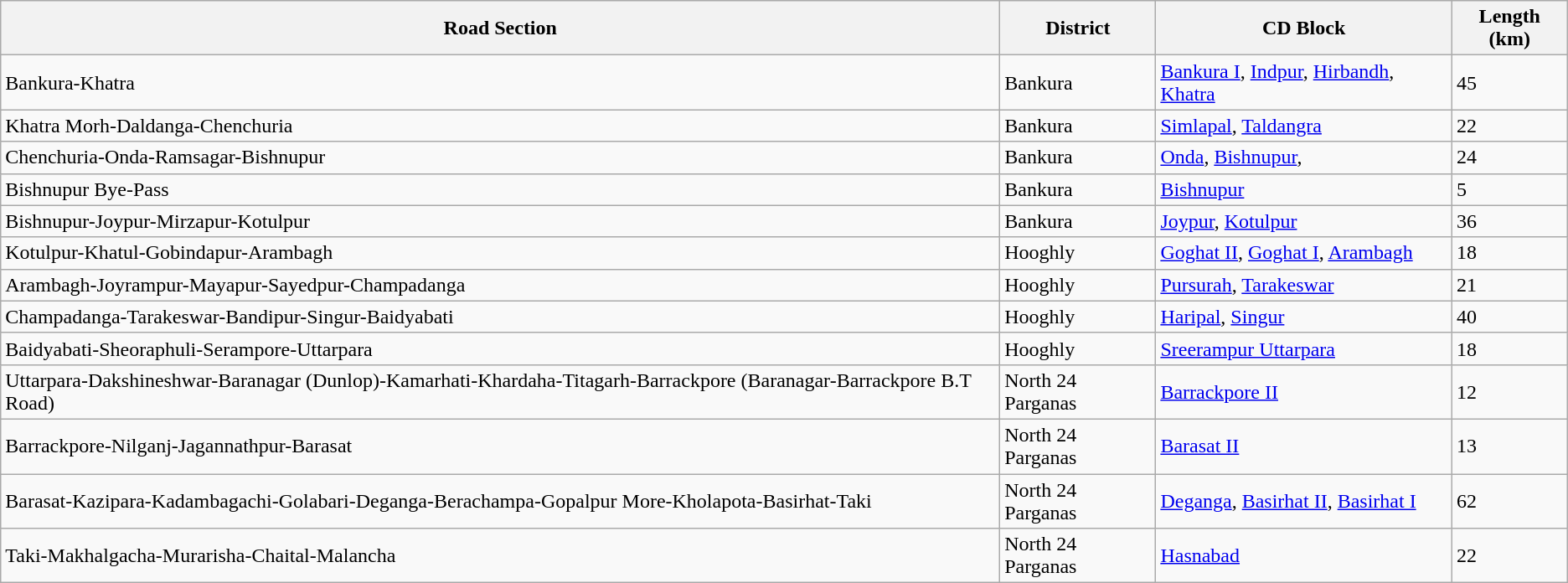<table class="wikitable sortable">
<tr>
<th>Road Section</th>
<th>District</th>
<th>CD Block</th>
<th>Length (km)</th>
</tr>
<tr>
<td>Bankura-Khatra</td>
<td>Bankura</td>
<td><a href='#'>Bankura I</a>, <a href='#'>Indpur</a>, <a href='#'>Hirbandh</a>, <a href='#'>Khatra</a></td>
<td>45</td>
</tr>
<tr>
<td>Khatra Morh-Daldanga-Chenchuria</td>
<td>Bankura</td>
<td><a href='#'>Simlapal</a>, <a href='#'>Taldangra</a></td>
<td>22</td>
</tr>
<tr>
<td>Chenchuria-Onda-Ramsagar-Bishnupur</td>
<td>Bankura</td>
<td><a href='#'>Onda</a>, <a href='#'>Bishnupur</a>,</td>
<td>24</td>
</tr>
<tr>
<td>Bishnupur Bye-Pass</td>
<td>Bankura</td>
<td><a href='#'>Bishnupur</a></td>
<td>5</td>
</tr>
<tr>
<td>Bishnupur-Joypur-Mirzapur-Kotulpur</td>
<td>Bankura</td>
<td><a href='#'>Joypur</a>, <a href='#'>Kotulpur</a></td>
<td>36</td>
</tr>
<tr>
<td>Kotulpur-Khatul-Gobindapur-Arambagh</td>
<td>Hooghly</td>
<td><a href='#'>Goghat II</a>, <a href='#'>Goghat I</a>, <a href='#'>Arambagh</a></td>
<td>18</td>
</tr>
<tr>
<td>Arambagh-Joyrampur-Mayapur-Sayedpur-Champadanga</td>
<td>Hooghly</td>
<td><a href='#'>Pursurah</a>, <a href='#'>Tarakeswar</a></td>
<td>21</td>
</tr>
<tr>
<td>Champadanga-Tarakeswar-Bandipur-Singur-Baidyabati</td>
<td>Hooghly</td>
<td><a href='#'>Haripal</a>, <a href='#'>Singur</a></td>
<td>40</td>
</tr>
<tr>
<td>Baidyabati-Sheoraphuli-Serampore-Uttarpara</td>
<td>Hooghly</td>
<td><a href='#'>Sreerampur Uttarpara</a></td>
<td>18</td>
</tr>
<tr>
<td>Uttarpara-Dakshineshwar-Baranagar (Dunlop)-Kamarhati-Khardaha-Titagarh-Barrackpore (Baranagar-Barrackpore B.T Road)</td>
<td>North 24 Parganas</td>
<td><a href='#'>Barrackpore II</a></td>
<td>12</td>
</tr>
<tr>
<td>Barrackpore-Nilganj-Jagannathpur-Barasat</td>
<td>North 24 Parganas</td>
<td><a href='#'>Barasat II</a></td>
<td>13</td>
</tr>
<tr>
<td>Barasat-Kazipara-Kadambagachi-Golabari-Deganga-Berachampa-Gopalpur More-Kholapota-Basirhat-Taki</td>
<td>North 24 Parganas</td>
<td><a href='#'>Deganga</a>, <a href='#'>Basirhat II</a>, <a href='#'>Basirhat I</a></td>
<td>62</td>
</tr>
<tr>
<td>Taki-Makhalgacha-Murarisha-Chaital-Malancha</td>
<td>North 24 Parganas</td>
<td><a href='#'>Hasnabad</a></td>
<td>22</td>
</tr>
</table>
